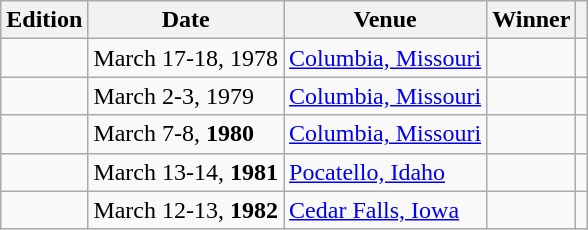<table class=wikitable>
<tr>
<th>Edition</th>
<th>Date</th>
<th>Venue</th>
<th>Winner</th>
<th></th>
</tr>
<tr>
<td><a href='#'></a> </td>
<td>March 17-18, 1978</td>
<td><a href='#'>Columbia, Missouri</a></td>
<td></td>
<td></td>
</tr>
<tr>
<td><a href='#'></a> </td>
<td>March 2-3, 1979</td>
<td><a href='#'>Columbia, Missouri</a></td>
<td></td>
<td></td>
</tr>
<tr>
<td><a href='#'></a></td>
<td>March 7-8, <strong>1980</strong></td>
<td><a href='#'>Columbia, Missouri</a></td>
<td></td>
<td></td>
</tr>
<tr>
<td><a href='#'></a></td>
<td>March 13-14, <strong>1981</strong></td>
<td><a href='#'>Pocatello, Idaho</a></td>
<td></td>
<td></td>
</tr>
<tr>
<td><a href='#'></a></td>
<td>March 12-13, <strong>1982</strong></td>
<td><a href='#'>Cedar Falls, Iowa</a></td>
<td></td>
<td></td>
</tr>
</table>
